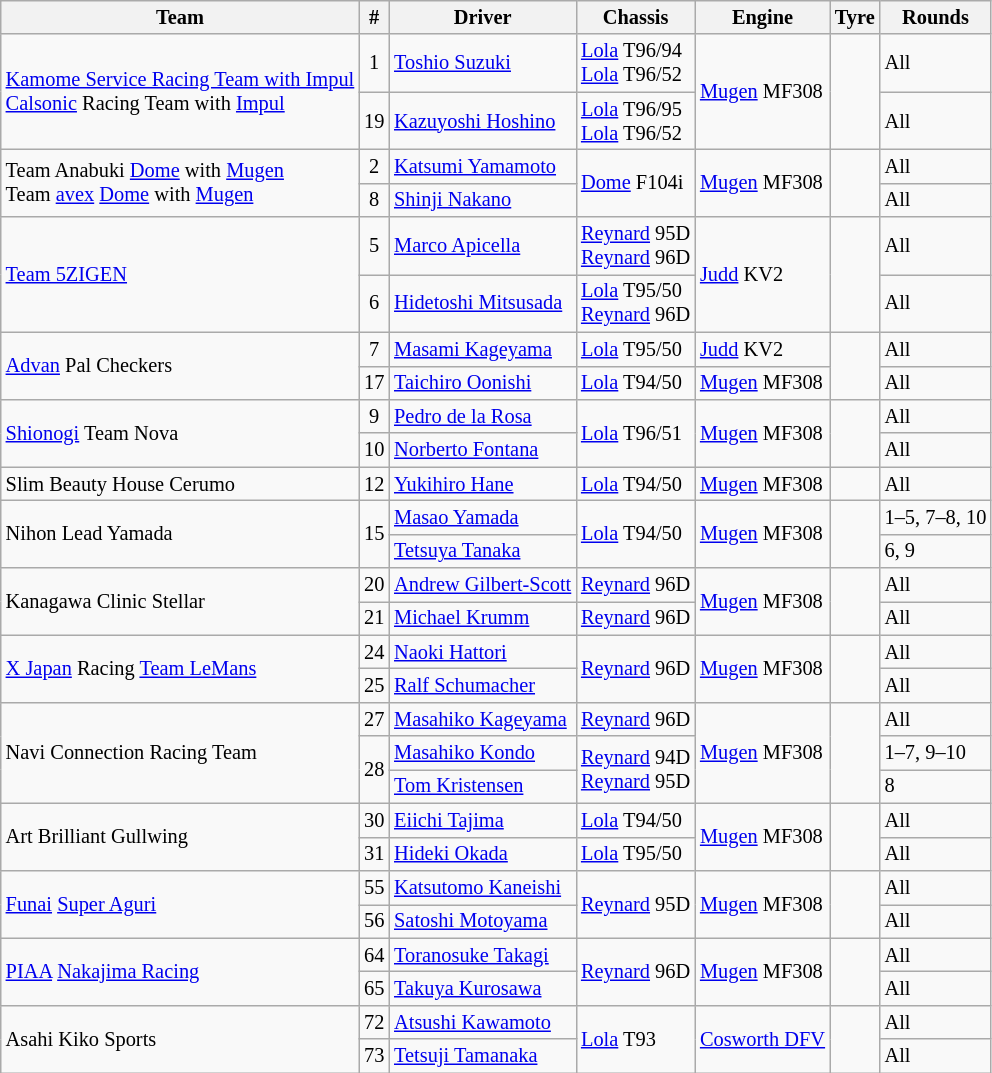<table class="wikitable" style="font-size:85%">
<tr>
<th>Team</th>
<th>#</th>
<th>Driver</th>
<th>Chassis</th>
<th>Engine</th>
<th>Tyre</th>
<th>Rounds</th>
</tr>
<tr>
<td rowspan="2"><a href='#'>Kamome Service Racing Team with Impul</a><br><a href='#'>Calsonic</a> Racing Team with <a href='#'>Impul</a></td>
<td align="center">1</td>
<td> <a href='#'>Toshio Suzuki</a></td>
<td><a href='#'>Lola</a> T96/94<br><a href='#'>Lola</a> T96/52</td>
<td rowspan="2"><a href='#'>Mugen</a> MF308</td>
<td align=center rowspan=2></td>
<td>All</td>
</tr>
<tr>
<td align="center">19</td>
<td> <a href='#'>Kazuyoshi Hoshino</a></td>
<td><a href='#'>Lola</a> T96/95<br><a href='#'>Lola</a> T96/52</td>
<td>All</td>
</tr>
<tr>
<td rowspan="2">Team Anabuki <a href='#'>Dome</a> with <a href='#'>Mugen</a><br>Team <a href='#'>avex</a> <a href='#'>Dome</a> with <a href='#'>Mugen</a></td>
<td align="center">2</td>
<td> <a href='#'>Katsumi Yamamoto</a></td>
<td rowspan="2"><a href='#'>Dome</a> F104i</td>
<td rowspan="2"><a href='#'>Mugen</a> MF308</td>
<td align=center rowspan=2></td>
<td>All</td>
</tr>
<tr>
<td align="center">8</td>
<td> <a href='#'>Shinji Nakano</a></td>
<td>All</td>
</tr>
<tr>
<td rowspan="2"><a href='#'>Team 5ZIGEN</a></td>
<td align="center">5</td>
<td> <a href='#'>Marco Apicella</a></td>
<td><a href='#'>Reynard</a> 95D<br><a href='#'>Reynard</a> 96D</td>
<td rowspan="2"><a href='#'>Judd</a> KV2</td>
<td align=center rowspan=2></td>
<td>All</td>
</tr>
<tr>
<td align="center">6</td>
<td> <a href='#'>Hidetoshi Mitsusada</a></td>
<td><a href='#'>Lola</a> T95/50<br><a href='#'>Reynard</a> 96D</td>
<td>All</td>
</tr>
<tr>
<td rowspan="2"><a href='#'>Advan</a> Pal Checkers</td>
<td align="center">7</td>
<td> <a href='#'>Masami Kageyama</a></td>
<td><a href='#'>Lola</a> T95/50</td>
<td><a href='#'>Judd</a> KV2</td>
<td align=center rowspan=2></td>
<td>All</td>
</tr>
<tr>
<td align="center">17</td>
<td> <a href='#'>Taichiro Oonishi</a></td>
<td><a href='#'>Lola</a> T94/50</td>
<td><a href='#'>Mugen</a> MF308</td>
<td>All</td>
</tr>
<tr>
<td rowspan="2"><a href='#'>Shionogi</a> Team Nova</td>
<td align="center">9</td>
<td> <a href='#'>Pedro de la Rosa</a></td>
<td rowspan="2"><a href='#'>Lola</a> T96/51</td>
<td rowspan="2"><a href='#'>Mugen</a> MF308</td>
<td align=center rowspan=2></td>
<td>All</td>
</tr>
<tr>
<td align="center">10</td>
<td> <a href='#'>Norberto Fontana</a></td>
<td>All</td>
</tr>
<tr>
<td>Slim Beauty House Cerumo</td>
<td align="center">12</td>
<td> <a href='#'>Yukihiro Hane</a></td>
<td><a href='#'>Lola</a> T94/50</td>
<td><a href='#'>Mugen</a> MF308</td>
<td align=center></td>
<td>All</td>
</tr>
<tr>
<td rowspan="2">Nihon Lead Yamada</td>
<td rowspan="2" align="center">15</td>
<td> <a href='#'>Masao Yamada</a></td>
<td rowspan="2"><a href='#'>Lola</a> T94/50</td>
<td rowspan="2"><a href='#'>Mugen</a> MF308</td>
<td align=center rowspan=2></td>
<td>1–5, 7–8, 10</td>
</tr>
<tr>
<td> <a href='#'>Tetsuya Tanaka</a></td>
<td>6, 9</td>
</tr>
<tr>
<td rowspan="2">Kanagawa Clinic Stellar</td>
<td align="center">20</td>
<td> <a href='#'>Andrew Gilbert-Scott</a></td>
<td><a href='#'>Reynard</a> 96D</td>
<td rowspan="2"><a href='#'>Mugen</a> MF308</td>
<td align=center rowspan=2></td>
<td>All</td>
</tr>
<tr>
<td align="center">21</td>
<td> <a href='#'>Michael Krumm</a></td>
<td><a href='#'>Reynard</a> 96D</td>
<td>All</td>
</tr>
<tr>
<td rowspan="2"><a href='#'>X Japan</a> Racing <a href='#'>Team LeMans</a></td>
<td align="center">24</td>
<td> <a href='#'>Naoki Hattori</a></td>
<td rowspan="2"><a href='#'>Reynard</a> 96D</td>
<td rowspan="2"><a href='#'>Mugen</a> MF308</td>
<td align=center rowspan=2></td>
<td>All</td>
</tr>
<tr>
<td align="center">25</td>
<td> <a href='#'>Ralf Schumacher</a></td>
<td>All</td>
</tr>
<tr>
<td rowspan="3">Navi Connection Racing Team</td>
<td align="center">27</td>
<td> <a href='#'>Masahiko Kageyama</a></td>
<td><a href='#'>Reynard</a> 96D</td>
<td rowspan="3"><a href='#'>Mugen</a> MF308</td>
<td align=center rowspan=3></td>
<td>All</td>
</tr>
<tr>
<td rowspan="2" align="center">28</td>
<td> <a href='#'>Masahiko Kondo</a></td>
<td rowspan="2"><a href='#'>Reynard</a> 94D<br><a href='#'>Reynard</a> 95D</td>
<td>1–7, 9–10</td>
</tr>
<tr>
<td> <a href='#'>Tom Kristensen</a></td>
<td>8</td>
</tr>
<tr>
<td rowspan="2">Art Brilliant Gullwing</td>
<td align="center">30</td>
<td> <a href='#'>Eiichi Tajima</a></td>
<td><a href='#'>Lola</a> T94/50</td>
<td rowspan="2"><a href='#'>Mugen</a> MF308</td>
<td align=center rowspan=2></td>
<td>All</td>
</tr>
<tr>
<td align="center">31</td>
<td> <a href='#'>Hideki Okada</a></td>
<td><a href='#'>Lola</a> T95/50</td>
<td>All</td>
</tr>
<tr>
<td rowspan="2"><a href='#'>Funai</a> <a href='#'>Super Aguri</a></td>
<td align="center">55</td>
<td> <a href='#'>Katsutomo Kaneishi</a></td>
<td rowspan="2"><a href='#'>Reynard</a> 95D</td>
<td rowspan="2"><a href='#'>Mugen</a> MF308</td>
<td align=center rowspan=2></td>
<td>All</td>
</tr>
<tr>
<td align="center">56</td>
<td> <a href='#'>Satoshi Motoyama</a></td>
<td>All</td>
</tr>
<tr>
<td rowspan="2"><a href='#'>PIAA</a> <a href='#'>Nakajima Racing</a></td>
<td align="center">64</td>
<td> <a href='#'>Toranosuke Takagi</a></td>
<td rowspan="2"><a href='#'>Reynard</a> 96D</td>
<td rowspan="2"><a href='#'>Mugen</a> MF308</td>
<td align=center rowspan=2></td>
<td>All</td>
</tr>
<tr>
<td align="center">65</td>
<td> <a href='#'>Takuya Kurosawa</a></td>
<td>All</td>
</tr>
<tr>
<td rowspan="2">Asahi Kiko Sports</td>
<td align="center">72</td>
<td> <a href='#'>Atsushi Kawamoto</a></td>
<td rowspan="2"><a href='#'>Lola</a> T93</td>
<td rowspan="2"><a href='#'>Cosworth DFV</a></td>
<td align=center rowspan=2></td>
<td>All</td>
</tr>
<tr>
<td align="center">73</td>
<td> <a href='#'>Tetsuji Tamanaka</a></td>
<td>All</td>
</tr>
</table>
